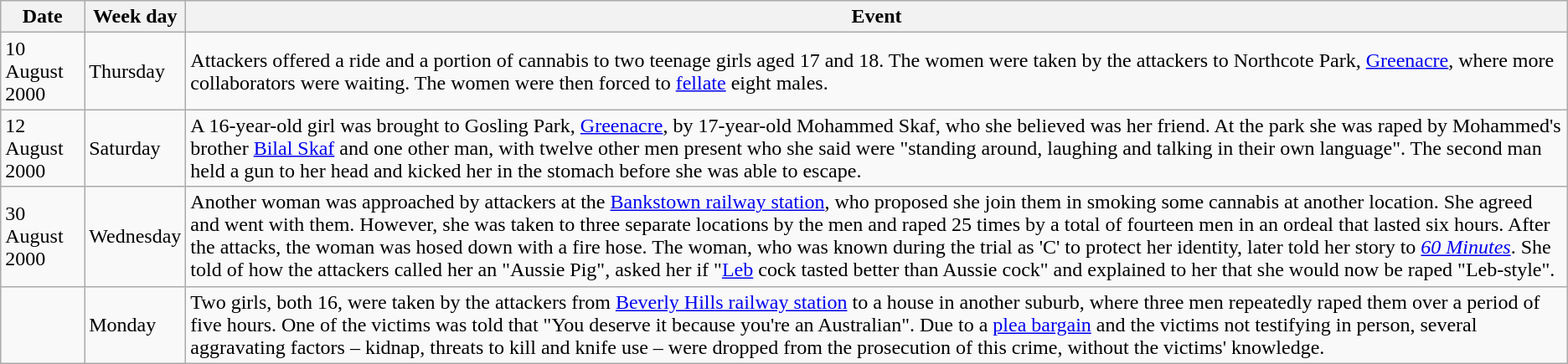<table class="wikitable">
<tr>
<th>Date</th>
<th>Week day</th>
<th>Event</th>
</tr>
<tr>
<td>10 August 2000</td>
<td>Thursday</td>
<td>Attackers offered a ride and a portion of cannabis to two teenage girls aged 17 and 18. The women were taken by the attackers to Northcote Park, <a href='#'>Greenacre</a>, where more collaborators were waiting. The women were then forced to <a href='#'>fellate</a> eight males.</td>
</tr>
<tr>
<td>12 August 2000</td>
<td>Saturday</td>
<td>A 16-year-old girl was brought to Gosling Park, <a href='#'>Greenacre</a>, by 17-year-old Mohammed Skaf, who she believed was her friend. At the park she was raped by Mohammed's brother <a href='#'>Bilal Skaf</a> and one other man, with twelve other men present who she said were "standing around, laughing and talking in their own language". The second man held a gun to her head and kicked her in the stomach before she was able to escape.</td>
</tr>
<tr>
<td>30 August 2000</td>
<td>Wednesday</td>
<td>Another woman was approached by attackers at the <a href='#'>Bankstown railway station</a>, who proposed she join them in smoking some cannabis at another location. She agreed and went with them. However, she was taken to three separate locations by the men and raped 25 times by a total of fourteen men in an ordeal that lasted six hours. After the attacks, the woman was hosed down with a fire hose. The woman, who was known during the trial as 'C' to protect her identity, later told her story to <em><a href='#'>60 Minutes</a></em>. She told of how the attackers called her an "Aussie Pig", asked her if "<a href='#'>Leb</a> cock tasted better than Aussie cock" and explained to her that she would now be raped "Leb-style".</td>
</tr>
<tr>
<td></td>
<td>Monday</td>
<td>Two girls, both 16, were taken by the attackers from <a href='#'>Beverly Hills railway station</a> to a house in another suburb, where three men repeatedly raped them over a period of five hours. One of the victims was told that "You deserve it because you're an Australian". Due to a <a href='#'>plea bargain</a> and the victims not testifying in person, several aggravating factors – kidnap, threats to kill and knife use – were dropped from the prosecution of this crime, without the victims' knowledge.</td>
</tr>
</table>
